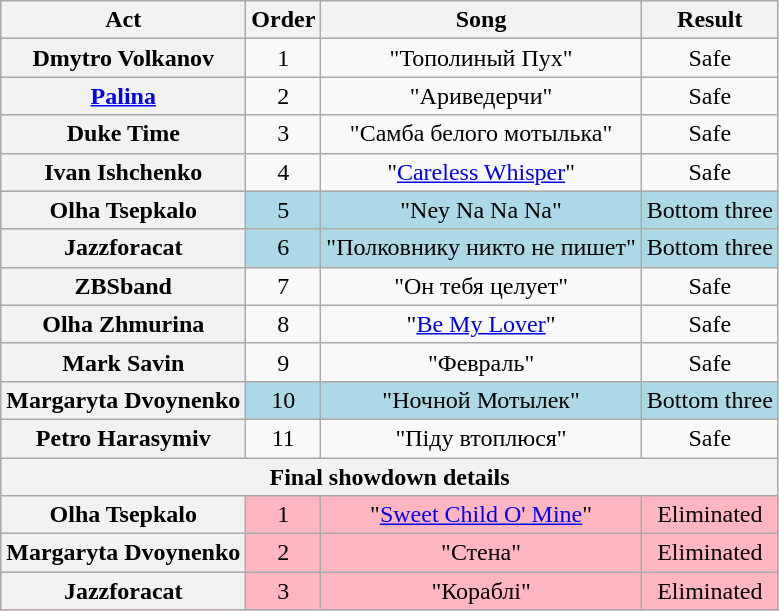<table class="wikitable plainrowheaders" style="text-align:center;">
<tr>
<th scope="col">Act</th>
<th scope="col">Order</th>
<th scope="col">Song</th>
<th scope="col">Result</th>
</tr>
<tr>
<th scope="row">Dmytro Volkanov</th>
<td>1</td>
<td>"Тополиный Пух"</td>
<td>Safe</td>
</tr>
<tr>
<th scope="row"><a href='#'>Palina</a></th>
<td>2</td>
<td>"Ариведерчи"</td>
<td>Safe</td>
</tr>
<tr>
<th scope="row">Duke Time</th>
<td>3</td>
<td>"Самба белого мотылька"</td>
<td>Safe</td>
</tr>
<tr>
<th scope="row">Ivan Ishchenko</th>
<td>4</td>
<td>"<a href='#'>Careless Whisper</a>"</td>
<td>Safe</td>
</tr>
<tr style="background:lightblue;">
<th scope="row">Olha Tsepkalo</th>
<td>5</td>
<td>"Ney Na Na Na"</td>
<td>Bottom three</td>
</tr>
<tr style="background:lightblue;">
<th scope="row">Jazzforacat</th>
<td>6</td>
<td>"Полковнику никто не пишет"</td>
<td>Bottom three</td>
</tr>
<tr>
<th scope="row">ZBSband</th>
<td>7</td>
<td>"Он тебя целует"</td>
<td>Safe</td>
</tr>
<tr>
<th scope="row">Olha Zhmurina</th>
<td>8</td>
<td>"<a href='#'>Be My Lover</a>"</td>
<td>Safe</td>
</tr>
<tr>
<th scope="row">Mark Savin</th>
<td>9</td>
<td>"Февраль"</td>
<td>Safe</td>
</tr>
<tr style="background:lightblue;">
<th scope="row">Margaryta Dvoynenko</th>
<td>10</td>
<td>"Ночной Мотылек"</td>
<td>Bottom three</td>
</tr>
<tr>
<th scope="row">Petro Harasymiv</th>
<td>11</td>
<td>"Піду втоплюся"</td>
<td>Safe</td>
</tr>
<tr>
<th colspan="4">Final showdown details</th>
</tr>
<tr style="background:lightpink;">
<th scope="row">Olha Tsepkalo</th>
<td>1</td>
<td>"<a href='#'>Sweet Child O' Mine</a>"</td>
<td>Eliminated</td>
</tr>
<tr style="background:lightpink;">
<th scope="row">Margaryta Dvoynenko</th>
<td>2</td>
<td>"Стена"</td>
<td>Eliminated</td>
</tr>
<tr style="background:lightpink;">
<th scope="row">Jazzforacat</th>
<td>3</td>
<td>"Кораблі"</td>
<td>Eliminated</td>
</tr>
</table>
